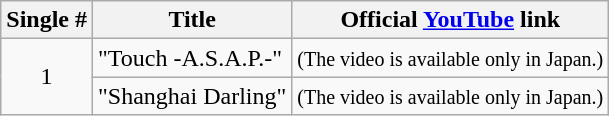<table class="wikitable">
<tr>
<th>Single #</th>
<th>Title</th>
<th>Official <a href='#'>YouTube</a> link</th>
</tr>
<tr>
<td rowspan="2" align="center">1</td>
<td>"Touch -A.S.A.P.-"</td>
<td align="center"> <small>(The video is available only in Japan.)</small></td>
</tr>
<tr>
<td>"Shanghai Darling"</td>
<td align="center"> <small>(The video is available only in Japan.)</small></td>
</tr>
</table>
